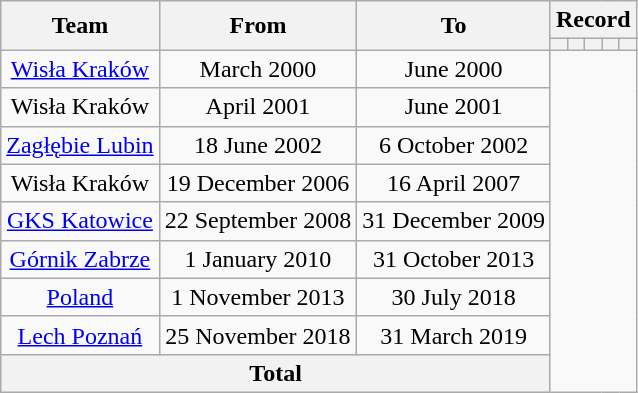<table class="wikitable" style="text-align: center;">
<tr>
<th rowspan="2">Team</th>
<th rowspan="2">From</th>
<th rowspan="2">To</th>
<th colspan="5">Record</th>
</tr>
<tr>
<th></th>
<th></th>
<th></th>
<th></th>
<th></th>
</tr>
<tr>
<td><a href='#'>Wisła Kraków</a></td>
<td>March 2000</td>
<td>June 2000<br></td>
</tr>
<tr>
<td>Wisła Kraków</td>
<td>April 2001</td>
<td>June 2001<br></td>
</tr>
<tr>
<td><a href='#'>Zagłębie Lubin</a></td>
<td>18 June 2002</td>
<td>6 October 2002<br></td>
</tr>
<tr>
<td>Wisła Kraków</td>
<td>19 December 2006</td>
<td>16 April 2007<br></td>
</tr>
<tr>
<td><a href='#'>GKS Katowice</a></td>
<td>22 September 2008</td>
<td>31 December 2009<br></td>
</tr>
<tr>
<td><a href='#'>Górnik Zabrze</a></td>
<td>1 January 2010</td>
<td>31 October 2013<br></td>
</tr>
<tr>
<td><a href='#'>Poland</a></td>
<td>1 November 2013</td>
<td>30 July 2018<br></td>
</tr>
<tr>
<td><a href='#'>Lech Poznań</a></td>
<td>25 November 2018</td>
<td>31 March 2019<br></td>
</tr>
<tr>
<th colspan="3">Total<br></th>
</tr>
</table>
